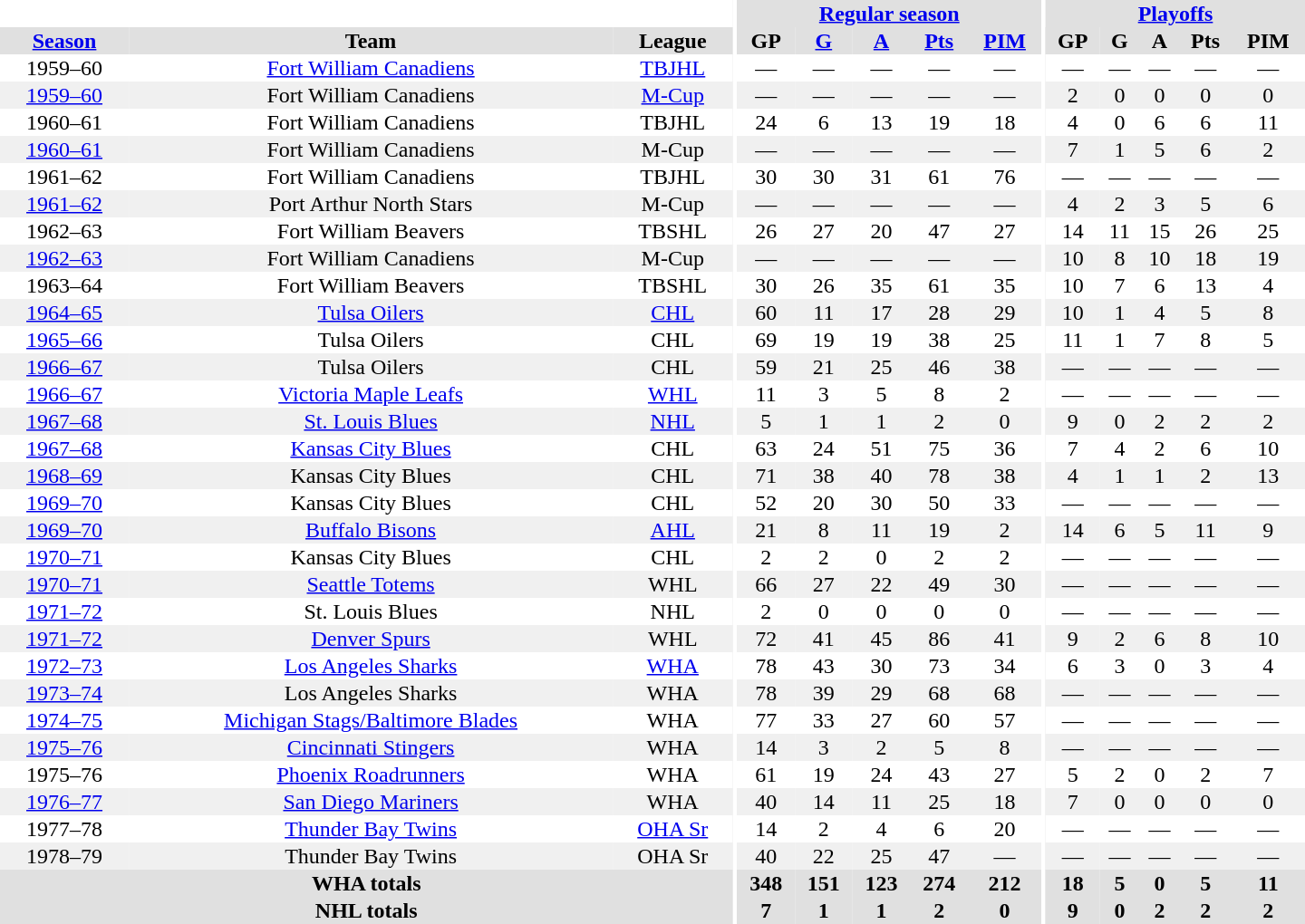<table border="0" cellpadding="1" cellspacing="0" style="text-align:center; width:60em">
<tr bgcolor="#e0e0e0">
<th colspan="3" bgcolor="#ffffff"></th>
<th rowspan="100" bgcolor="#ffffff"></th>
<th colspan="5"><a href='#'>Regular season</a></th>
<th rowspan="100" bgcolor="#ffffff"></th>
<th colspan="5"><a href='#'>Playoffs</a></th>
</tr>
<tr bgcolor="#e0e0e0">
<th><a href='#'>Season</a></th>
<th>Team</th>
<th>League</th>
<th>GP</th>
<th><a href='#'>G</a></th>
<th><a href='#'>A</a></th>
<th><a href='#'>Pts</a></th>
<th><a href='#'>PIM</a></th>
<th>GP</th>
<th>G</th>
<th>A</th>
<th>Pts</th>
<th>PIM</th>
</tr>
<tr>
<td>1959–60</td>
<td><a href='#'>Fort William Canadiens</a></td>
<td><a href='#'>TBJHL</a></td>
<td>—</td>
<td>—</td>
<td>—</td>
<td>—</td>
<td>—</td>
<td>—</td>
<td>—</td>
<td>—</td>
<td>—</td>
<td>—</td>
</tr>
<tr bgcolor="#f0f0f0">
<td><a href='#'>1959–60</a></td>
<td>Fort William Canadiens</td>
<td><a href='#'>M-Cup</a></td>
<td>—</td>
<td>—</td>
<td>—</td>
<td>—</td>
<td>—</td>
<td>2</td>
<td>0</td>
<td>0</td>
<td>0</td>
<td>0</td>
</tr>
<tr>
<td>1960–61</td>
<td>Fort William Canadiens</td>
<td>TBJHL</td>
<td>24</td>
<td>6</td>
<td>13</td>
<td>19</td>
<td>18</td>
<td>4</td>
<td>0</td>
<td>6</td>
<td>6</td>
<td>11</td>
</tr>
<tr bgcolor="#f0f0f0">
<td><a href='#'>1960–61</a></td>
<td>Fort William Canadiens</td>
<td>M-Cup</td>
<td>—</td>
<td>—</td>
<td>—</td>
<td>—</td>
<td>—</td>
<td>7</td>
<td>1</td>
<td>5</td>
<td>6</td>
<td>2</td>
</tr>
<tr>
<td>1961–62</td>
<td>Fort William Canadiens</td>
<td>TBJHL</td>
<td>30</td>
<td>30</td>
<td>31</td>
<td>61</td>
<td>76</td>
<td>—</td>
<td>—</td>
<td>—</td>
<td>—</td>
<td>—</td>
</tr>
<tr bgcolor="#f0f0f0">
<td><a href='#'>1961–62</a></td>
<td>Port Arthur North Stars</td>
<td>M-Cup</td>
<td>—</td>
<td>—</td>
<td>—</td>
<td>—</td>
<td>—</td>
<td>4</td>
<td>2</td>
<td>3</td>
<td>5</td>
<td>6</td>
</tr>
<tr>
<td>1962–63</td>
<td>Fort William Beavers</td>
<td>TBSHL</td>
<td>26</td>
<td>27</td>
<td>20</td>
<td>47</td>
<td>27</td>
<td>14</td>
<td>11</td>
<td>15</td>
<td>26</td>
<td>25</td>
</tr>
<tr bgcolor="#f0f0f0">
<td><a href='#'>1962–63</a></td>
<td>Fort William Canadiens</td>
<td>M-Cup</td>
<td>—</td>
<td>—</td>
<td>—</td>
<td>—</td>
<td>—</td>
<td>10</td>
<td>8</td>
<td>10</td>
<td>18</td>
<td>19</td>
</tr>
<tr>
<td>1963–64</td>
<td>Fort William Beavers</td>
<td>TBSHL</td>
<td>30</td>
<td>26</td>
<td>35</td>
<td>61</td>
<td>35</td>
<td>10</td>
<td>7</td>
<td>6</td>
<td>13</td>
<td>4</td>
</tr>
<tr bgcolor="#f0f0f0">
<td><a href='#'>1964–65</a></td>
<td><a href='#'>Tulsa Oilers</a></td>
<td><a href='#'>CHL</a></td>
<td>60</td>
<td>11</td>
<td>17</td>
<td>28</td>
<td>29</td>
<td>10</td>
<td>1</td>
<td>4</td>
<td>5</td>
<td>8</td>
</tr>
<tr>
<td><a href='#'>1965–66</a></td>
<td>Tulsa Oilers</td>
<td>CHL</td>
<td>69</td>
<td>19</td>
<td>19</td>
<td>38</td>
<td>25</td>
<td>11</td>
<td>1</td>
<td>7</td>
<td>8</td>
<td>5</td>
</tr>
<tr bgcolor="#f0f0f0">
<td><a href='#'>1966–67</a></td>
<td>Tulsa Oilers</td>
<td>CHL</td>
<td>59</td>
<td>21</td>
<td>25</td>
<td>46</td>
<td>38</td>
<td>—</td>
<td>—</td>
<td>—</td>
<td>—</td>
<td>—</td>
</tr>
<tr>
<td><a href='#'>1966–67</a></td>
<td><a href='#'>Victoria Maple Leafs</a></td>
<td><a href='#'>WHL</a></td>
<td>11</td>
<td>3</td>
<td>5</td>
<td>8</td>
<td>2</td>
<td>—</td>
<td>—</td>
<td>—</td>
<td>—</td>
<td>—</td>
</tr>
<tr bgcolor="#f0f0f0">
<td><a href='#'>1967–68</a></td>
<td><a href='#'>St. Louis Blues</a></td>
<td><a href='#'>NHL</a></td>
<td>5</td>
<td>1</td>
<td>1</td>
<td>2</td>
<td>0</td>
<td>9</td>
<td>0</td>
<td>2</td>
<td>2</td>
<td>2</td>
</tr>
<tr>
<td><a href='#'>1967–68</a></td>
<td><a href='#'>Kansas City Blues</a></td>
<td>CHL</td>
<td>63</td>
<td>24</td>
<td>51</td>
<td>75</td>
<td>36</td>
<td>7</td>
<td>4</td>
<td>2</td>
<td>6</td>
<td>10</td>
</tr>
<tr bgcolor="#f0f0f0">
<td><a href='#'>1968–69</a></td>
<td>Kansas City Blues</td>
<td>CHL</td>
<td>71</td>
<td>38</td>
<td>40</td>
<td>78</td>
<td>38</td>
<td>4</td>
<td>1</td>
<td>1</td>
<td>2</td>
<td>13</td>
</tr>
<tr>
<td><a href='#'>1969–70</a></td>
<td>Kansas City Blues</td>
<td>CHL</td>
<td>52</td>
<td>20</td>
<td>30</td>
<td>50</td>
<td>33</td>
<td>—</td>
<td>—</td>
<td>—</td>
<td>—</td>
<td>—</td>
</tr>
<tr bgcolor="#f0f0f0">
<td><a href='#'>1969–70</a></td>
<td><a href='#'>Buffalo Bisons</a></td>
<td><a href='#'>AHL</a></td>
<td>21</td>
<td>8</td>
<td>11</td>
<td>19</td>
<td>2</td>
<td>14</td>
<td>6</td>
<td>5</td>
<td>11</td>
<td>9</td>
</tr>
<tr>
<td><a href='#'>1970–71</a></td>
<td>Kansas City Blues</td>
<td>CHL</td>
<td>2</td>
<td>2</td>
<td>0</td>
<td>2</td>
<td>2</td>
<td>—</td>
<td>—</td>
<td>—</td>
<td>—</td>
<td>—</td>
</tr>
<tr bgcolor="#f0f0f0">
<td><a href='#'>1970–71</a></td>
<td><a href='#'>Seattle Totems</a></td>
<td>WHL</td>
<td>66</td>
<td>27</td>
<td>22</td>
<td>49</td>
<td>30</td>
<td>—</td>
<td>—</td>
<td>—</td>
<td>—</td>
<td>—</td>
</tr>
<tr>
<td><a href='#'>1971–72</a></td>
<td>St. Louis Blues</td>
<td>NHL</td>
<td>2</td>
<td>0</td>
<td>0</td>
<td>0</td>
<td>0</td>
<td>—</td>
<td>—</td>
<td>—</td>
<td>—</td>
<td>—</td>
</tr>
<tr bgcolor="#f0f0f0">
<td><a href='#'>1971–72</a></td>
<td><a href='#'>Denver Spurs</a></td>
<td>WHL</td>
<td>72</td>
<td>41</td>
<td>45</td>
<td>86</td>
<td>41</td>
<td>9</td>
<td>2</td>
<td>6</td>
<td>8</td>
<td>10</td>
</tr>
<tr>
<td><a href='#'>1972–73</a></td>
<td><a href='#'>Los Angeles Sharks</a></td>
<td><a href='#'>WHA</a></td>
<td>78</td>
<td>43</td>
<td>30</td>
<td>73</td>
<td>34</td>
<td>6</td>
<td>3</td>
<td>0</td>
<td>3</td>
<td>4</td>
</tr>
<tr bgcolor="#f0f0f0">
<td><a href='#'>1973–74</a></td>
<td>Los Angeles Sharks</td>
<td>WHA</td>
<td>78</td>
<td>39</td>
<td>29</td>
<td>68</td>
<td>68</td>
<td>—</td>
<td>—</td>
<td>—</td>
<td>—</td>
<td>—</td>
</tr>
<tr>
<td><a href='#'>1974–75</a></td>
<td><a href='#'>Michigan Stags/Baltimore Blades</a></td>
<td>WHA</td>
<td>77</td>
<td>33</td>
<td>27</td>
<td>60</td>
<td>57</td>
<td>—</td>
<td>—</td>
<td>—</td>
<td>—</td>
<td>—</td>
</tr>
<tr bgcolor="#f0f0f0">
<td><a href='#'>1975–76</a></td>
<td><a href='#'>Cincinnati Stingers</a></td>
<td>WHA</td>
<td>14</td>
<td>3</td>
<td>2</td>
<td>5</td>
<td>8</td>
<td>—</td>
<td>—</td>
<td>—</td>
<td>—</td>
<td>—</td>
</tr>
<tr>
<td>1975–76</td>
<td><a href='#'>Phoenix Roadrunners</a></td>
<td>WHA</td>
<td>61</td>
<td>19</td>
<td>24</td>
<td>43</td>
<td>27</td>
<td>5</td>
<td>2</td>
<td>0</td>
<td>2</td>
<td>7</td>
</tr>
<tr bgcolor="#f0f0f0">
<td><a href='#'>1976–77</a></td>
<td><a href='#'>San Diego Mariners</a></td>
<td>WHA</td>
<td>40</td>
<td>14</td>
<td>11</td>
<td>25</td>
<td>18</td>
<td>7</td>
<td>0</td>
<td>0</td>
<td>0</td>
<td>0</td>
</tr>
<tr>
<td>1977–78</td>
<td><a href='#'>Thunder Bay Twins</a></td>
<td><a href='#'>OHA Sr</a></td>
<td>14</td>
<td>2</td>
<td>4</td>
<td>6</td>
<td>20</td>
<td>—</td>
<td>—</td>
<td>—</td>
<td>—</td>
<td>—</td>
</tr>
<tr bgcolor="#f0f0f0">
<td>1978–79</td>
<td>Thunder Bay Twins</td>
<td>OHA Sr</td>
<td>40</td>
<td>22</td>
<td>25</td>
<td>47</td>
<td>—</td>
<td>—</td>
<td>—</td>
<td>—</td>
<td>—</td>
<td>—</td>
</tr>
<tr bgcolor="#e0e0e0">
<th colspan="3">WHA totals</th>
<th>348</th>
<th>151</th>
<th>123</th>
<th>274</th>
<th>212</th>
<th>18</th>
<th>5</th>
<th>0</th>
<th>5</th>
<th>11</th>
</tr>
<tr bgcolor="#e0e0e0">
<th colspan="3">NHL totals</th>
<th>7</th>
<th>1</th>
<th>1</th>
<th>2</th>
<th>0</th>
<th>9</th>
<th>0</th>
<th>2</th>
<th>2</th>
<th>2</th>
</tr>
</table>
